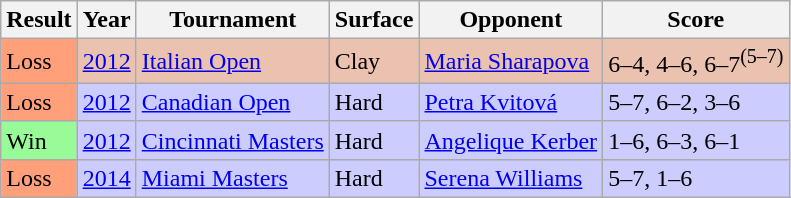<table class="sortable wikitable">
<tr>
<th>Result</th>
<th>Year</th>
<th>Tournament</th>
<th>Surface</th>
<th>Opponent</th>
<th>Score</th>
</tr>
<tr style="background:#ebc2af;">
<td style="background:#ffa07a;">Loss</td>
<td><a href='#'>2012</a></td>
<td><a href='#'>Italian Open</a></td>
<td>Clay</td>
<td> <a href='#'>Maria Sharapova</a></td>
<td>6–4, 4–6, 6–7<sup>(5–7)</sup></td>
</tr>
<tr style="background:#ccf;">
<td style="background:#ffa07a;">Loss</td>
<td><a href='#'>2012</a></td>
<td><a href='#'>Canadian Open</a></td>
<td>Hard</td>
<td> <a href='#'>Petra Kvitová</a></td>
<td>5–7, 6–2, 3–6</td>
</tr>
<tr style="background:#ccf;">
<td style="background:#98fb98;">Win</td>
<td><a href='#'>2012</a></td>
<td><a href='#'>Cincinnati Masters</a></td>
<td>Hard</td>
<td> <a href='#'>Angelique Kerber</a></td>
<td>1–6, 6–3, 6–1</td>
</tr>
<tr style="background:#ccf;">
<td bgcolor=ffa07a>Loss</td>
<td><a href='#'>2014</a></td>
<td><a href='#'>Miami Masters</a></td>
<td>Hard</td>
<td> <a href='#'>Serena Williams</a></td>
<td>5–7, 1–6</td>
</tr>
</table>
